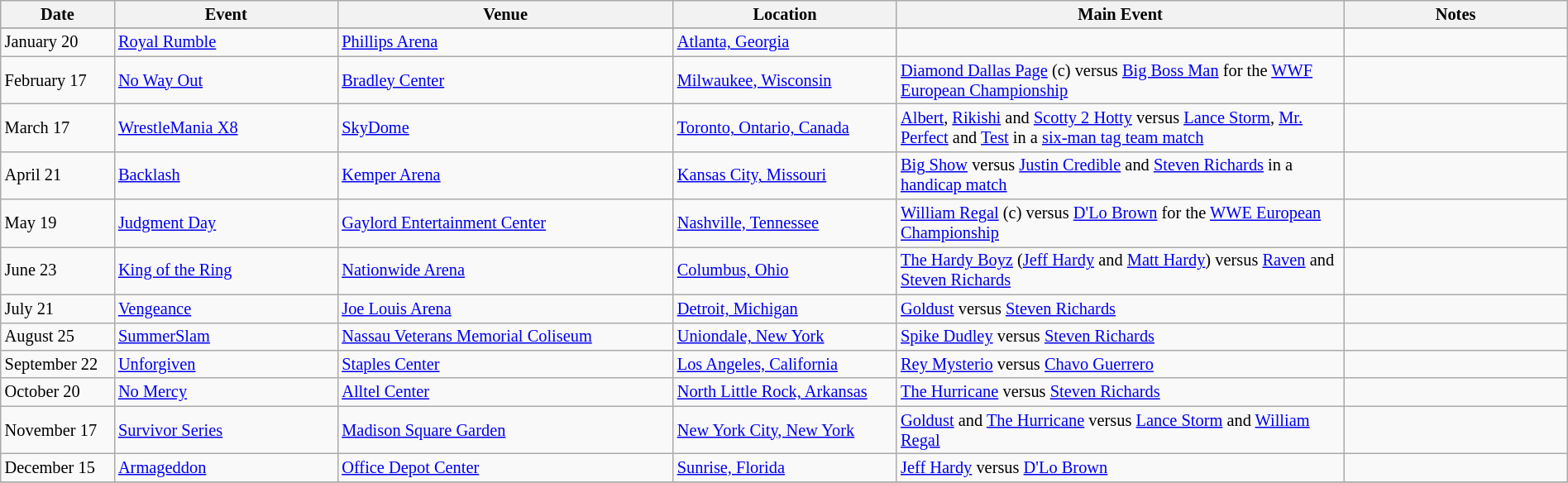<table class="sortable wikitable succession-box" style="font-size:85%; width:100%">
<tr>
<th scope="col" style="width:5%;">Date</th>
<th scope="col" style="width:10%;">Event</th>
<th scope="col" style="width:15%;">Venue</th>
<th scope="col" style="width:10%;">Location</th>
<th scope="col" style="width:20%;">Main Event</th>
<th scope="col" style="width:10%;">Notes</th>
</tr>
<tr>
</tr>
<tr>
<td>January 20</td>
<td><a href='#'>Royal Rumble</a></td>
<td><a href='#'>Phillips Arena</a></td>
<td><a href='#'>Atlanta, Georgia</a></td>
<td></td>
<td></td>
</tr>
<tr>
<td>February 17</td>
<td><a href='#'>No Way Out</a></td>
<td><a href='#'>Bradley Center</a></td>
<td><a href='#'>Milwaukee, Wisconsin</a></td>
<td><a href='#'>Diamond Dallas Page</a> (c) versus <a href='#'>Big Boss Man</a> for the <a href='#'>WWF European Championship</a></td>
<td></td>
</tr>
<tr>
<td>March 17</td>
<td><a href='#'>WrestleMania X8</a></td>
<td><a href='#'>SkyDome</a></td>
<td><a href='#'>Toronto, Ontario, Canada</a></td>
<td><a href='#'>Albert</a>, <a href='#'>Rikishi</a> and <a href='#'>Scotty 2 Hotty</a> versus <a href='#'>Lance Storm</a>, <a href='#'>Mr. Perfect</a> and <a href='#'>Test</a> in a <a href='#'>six-man tag team match</a></td>
<td></td>
</tr>
<tr>
<td>April 21</td>
<td><a href='#'>Backlash</a></td>
<td><a href='#'>Kemper Arena</a></td>
<td><a href='#'>Kansas City, Missouri</a></td>
<td><a href='#'>Big Show</a> versus <a href='#'>Justin Credible</a> and <a href='#'>Steven Richards</a> in a <a href='#'>handicap match</a></td>
<td></td>
</tr>
<tr>
<td>May 19</td>
<td><a href='#'>Judgment Day</a></td>
<td><a href='#'>Gaylord Entertainment Center</a></td>
<td><a href='#'>Nashville, Tennessee</a></td>
<td><a href='#'>William Regal</a> (c) versus <a href='#'>D'Lo Brown</a> for the <a href='#'>WWE European Championship</a></td>
<td></td>
</tr>
<tr>
<td>June 23</td>
<td><a href='#'>King of the Ring</a></td>
<td><a href='#'>Nationwide Arena</a></td>
<td><a href='#'>Columbus, Ohio</a></td>
<td><a href='#'>The Hardy Boyz</a> (<a href='#'>Jeff Hardy</a> and <a href='#'>Matt Hardy</a>) versus <a href='#'>Raven</a> and <a href='#'>Steven Richards</a></td>
<td></td>
</tr>
<tr>
<td>July 21</td>
<td><a href='#'>Vengeance</a></td>
<td><a href='#'>Joe Louis Arena</a></td>
<td><a href='#'>Detroit, Michigan</a></td>
<td><a href='#'>Goldust</a> versus <a href='#'>Steven Richards</a></td>
<td></td>
</tr>
<tr>
<td>August 25</td>
<td><a href='#'>SummerSlam</a></td>
<td><a href='#'>Nassau Veterans Memorial Coliseum</a></td>
<td><a href='#'>Uniondale, New York</a></td>
<td><a href='#'>Spike Dudley</a> versus <a href='#'>Steven Richards</a></td>
<td></td>
</tr>
<tr>
<td>September 22</td>
<td><a href='#'>Unforgiven</a></td>
<td><a href='#'>Staples Center</a></td>
<td><a href='#'>Los Angeles, California</a></td>
<td><a href='#'>Rey Mysterio</a> versus <a href='#'>Chavo Guerrero</a></td>
<td></td>
</tr>
<tr>
<td>October 20</td>
<td><a href='#'>No Mercy</a></td>
<td><a href='#'>Alltel Center</a></td>
<td><a href='#'>North Little Rock, Arkansas</a></td>
<td><a href='#'>The Hurricane</a> versus <a href='#'>Steven Richards</a></td>
<td></td>
</tr>
<tr>
<td>November 17</td>
<td><a href='#'>Survivor Series</a></td>
<td><a href='#'>Madison Square Garden</a></td>
<td><a href='#'>New York City, New York</a></td>
<td><a href='#'>Goldust</a> and <a href='#'>The Hurricane</a> versus <a href='#'>Lance Storm</a> and <a href='#'>William Regal</a></td>
<td></td>
</tr>
<tr>
<td>December 15</td>
<td><a href='#'>Armageddon</a></td>
<td><a href='#'>Office Depot Center</a></td>
<td><a href='#'>Sunrise, Florida</a></td>
<td><a href='#'>Jeff Hardy</a> versus <a href='#'>D'Lo Brown</a></td>
<td></td>
</tr>
<tr>
</tr>
</table>
